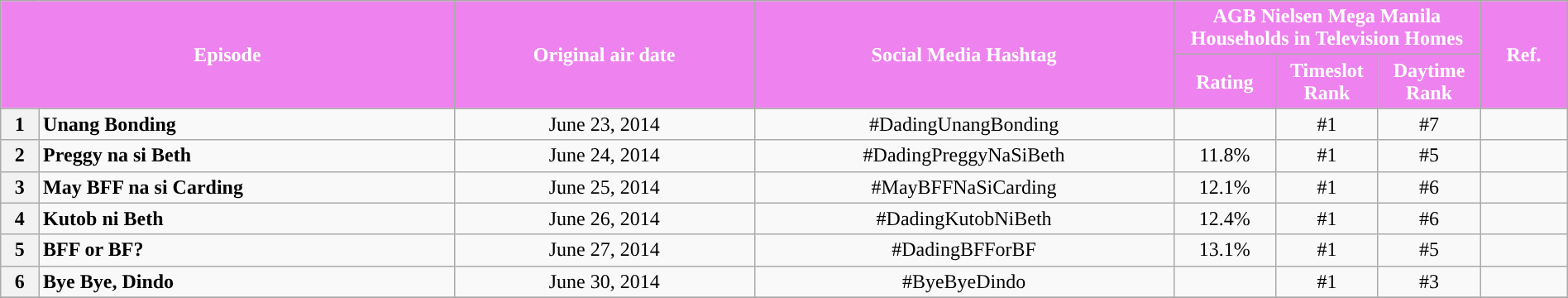<table class="wikitable" style="text-align:center; font-size:100%; line-height:18px;"  width="100%">
<tr>
<th colspan="2" rowspan="2" style="background-color:#EE82EE; color:#ffffff;">Episode</th>
<th style="background:#EE82EE; color:white" rowspan="2">Original air date</th>
<th style="background:#EE82EE; color:white" rowspan="2">Social Media Hashtag</th>
<th style="background-color:#EE82EE; color:#ffffff;" colspan="3">AGB Nielsen Mega Manila Households in Television Homes</th>
<th rowspan="2" style="background:#EE82EE; color:white">Ref.</th>
</tr>
<tr style="text-align: center style=">
<th style="background-color:#EE82EE; width:75px; color:#ffffff;">Rating</th>
<th style="background-color:#EE82EE; width:75px; color:#ffffff;">Timeslot Rank</th>
<th style="background-color:#EE82EE; width:75px; color:#ffffff;">Daytime Rank</th>
</tr>
<tr>
<th>1</th>
<td style="text-align: left;"><strong>Unang Bonding</strong></td>
<td>June 23, 2014</td>
<td>#DadingUnangBonding</td>
<td></td>
<td>#1</td>
<td>#7</td>
<td></td>
</tr>
<tr>
<th>2</th>
<td style="text-align: left;"><strong>Preggy na si Beth</strong></td>
<td>June 24, 2014</td>
<td>#DadingPreggyNaSiBeth</td>
<td>11.8%</td>
<td>#1</td>
<td>#5</td>
<td></td>
</tr>
<tr>
<th>3</th>
<td style="text-align: left;"><strong>May BFF na si Carding</strong></td>
<td>June 25, 2014</td>
<td>#MayBFFNaSiCarding</td>
<td>12.1%</td>
<td>#1</td>
<td>#6</td>
<td></td>
</tr>
<tr>
<th>4</th>
<td style="text-align: left;"><strong>Kutob ni Beth</strong></td>
<td>June 26, 2014</td>
<td>#DadingKutobNiBeth</td>
<td>12.4%</td>
<td>#1</td>
<td>#6</td>
<td></td>
</tr>
<tr>
<th>5</th>
<td style="text-align: left;"><strong>BFF or BF?</strong></td>
<td>June 27, 2014</td>
<td>#DadingBFForBF</td>
<td>13.1%</td>
<td>#1</td>
<td>#5</td>
<td></td>
</tr>
<tr>
<th>6</th>
<td style="text-align: left;"><strong>Bye Bye, Dindo</strong></td>
<td>June 30, 2014</td>
<td>#ByeByeDindo</td>
<td></td>
<td>#1</td>
<td>#3</td>
<td></td>
</tr>
<tr>
</tr>
</table>
